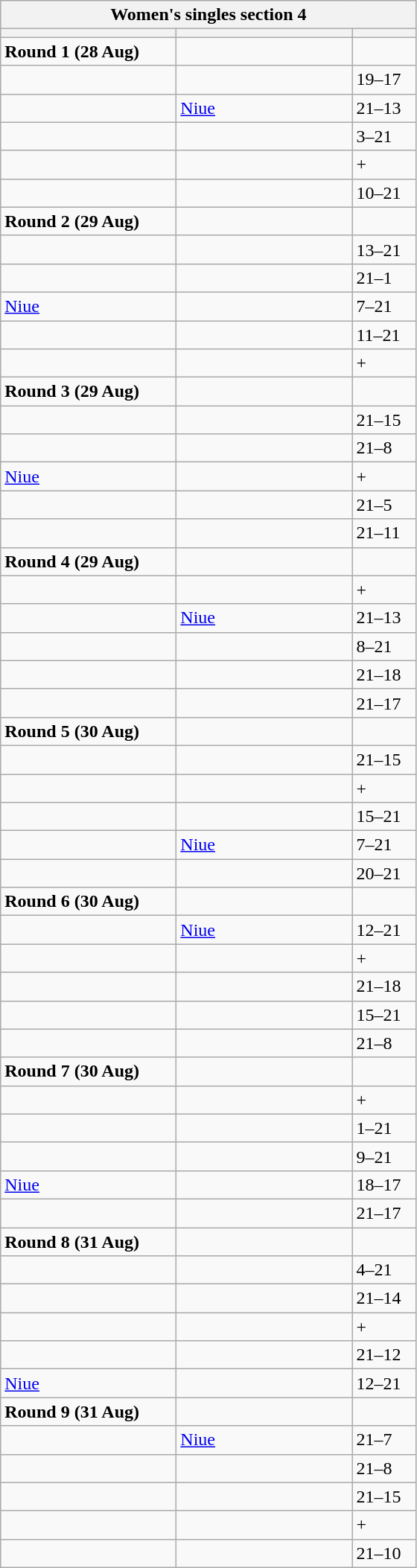<table class="wikitable">
<tr>
<th colspan="3">Women's singles section 4</th>
</tr>
<tr>
<th width=150></th>
<th width=150></th>
<th width=50></th>
</tr>
<tr>
<td><strong>Round 1 (28 Aug)</strong></td>
<td></td>
<td></td>
</tr>
<tr>
<td></td>
<td></td>
<td>19–17</td>
</tr>
<tr>
<td></td>
<td> <a href='#'>Niue</a></td>
<td>21–13</td>
</tr>
<tr>
<td></td>
<td></td>
<td>3–21</td>
</tr>
<tr>
<td></td>
<td></td>
<td>+</td>
</tr>
<tr>
<td></td>
<td></td>
<td>10–21</td>
</tr>
<tr>
<td><strong>Round 2 (29 Aug)</strong></td>
<td></td>
<td></td>
</tr>
<tr>
<td></td>
<td></td>
<td>13–21</td>
</tr>
<tr>
<td></td>
<td></td>
<td>21–1</td>
</tr>
<tr>
<td> <a href='#'>Niue</a></td>
<td></td>
<td>7–21</td>
</tr>
<tr>
<td></td>
<td></td>
<td>11–21</td>
</tr>
<tr>
<td></td>
<td></td>
<td>+</td>
</tr>
<tr>
<td><strong>Round 3 (29 Aug)</strong></td>
<td></td>
<td></td>
</tr>
<tr>
<td></td>
<td></td>
<td>21–15</td>
</tr>
<tr>
<td></td>
<td></td>
<td>21–8</td>
</tr>
<tr>
<td> <a href='#'>Niue</a></td>
<td></td>
<td>+</td>
</tr>
<tr>
<td></td>
<td></td>
<td>21–5</td>
</tr>
<tr>
<td></td>
<td></td>
<td>21–11</td>
</tr>
<tr>
<td><strong>Round 4 (29 Aug)</strong></td>
<td></td>
<td></td>
</tr>
<tr>
<td></td>
<td></td>
<td>+</td>
</tr>
<tr>
<td></td>
<td> <a href='#'>Niue</a></td>
<td>21–13</td>
</tr>
<tr>
<td></td>
<td></td>
<td>8–21</td>
</tr>
<tr>
<td></td>
<td></td>
<td>21–18</td>
</tr>
<tr>
<td></td>
<td></td>
<td>21–17</td>
</tr>
<tr>
<td><strong>Round 5 (30 Aug)</strong></td>
<td></td>
<td></td>
</tr>
<tr>
<td></td>
<td></td>
<td>21–15</td>
</tr>
<tr>
<td></td>
<td></td>
<td>+</td>
</tr>
<tr>
<td></td>
<td></td>
<td>15–21</td>
</tr>
<tr>
<td></td>
<td> <a href='#'>Niue</a></td>
<td>7–21</td>
</tr>
<tr>
<td></td>
<td></td>
<td>20–21</td>
</tr>
<tr>
<td><strong>Round 6  (30 Aug)</strong></td>
<td></td>
<td></td>
</tr>
<tr>
<td></td>
<td> <a href='#'>Niue</a></td>
<td>12–21</td>
</tr>
<tr>
<td></td>
<td></td>
<td>+</td>
</tr>
<tr>
<td></td>
<td></td>
<td>21–18</td>
</tr>
<tr>
<td></td>
<td></td>
<td>15–21</td>
</tr>
<tr>
<td></td>
<td></td>
<td>21–8</td>
</tr>
<tr>
<td><strong>Round 7 (30 Aug)</strong></td>
<td></td>
<td></td>
</tr>
<tr>
<td></td>
<td></td>
<td>+</td>
</tr>
<tr>
<td></td>
<td></td>
<td>1–21</td>
</tr>
<tr>
<td></td>
<td></td>
<td>9–21</td>
</tr>
<tr>
<td> <a href='#'>Niue</a></td>
<td></td>
<td>18–17</td>
</tr>
<tr>
<td></td>
<td></td>
<td>21–17</td>
</tr>
<tr>
<td><strong>Round 8 (31 Aug)</strong></td>
<td></td>
<td></td>
</tr>
<tr>
<td></td>
<td></td>
<td>4–21</td>
</tr>
<tr>
<td></td>
<td></td>
<td>21–14</td>
</tr>
<tr>
<td></td>
<td></td>
<td>+</td>
</tr>
<tr>
<td></td>
<td></td>
<td>21–12</td>
</tr>
<tr>
<td> <a href='#'>Niue</a></td>
<td></td>
<td>12–21</td>
</tr>
<tr>
<td><strong>Round 9 (31 Aug)</strong></td>
<td></td>
<td></td>
</tr>
<tr>
<td></td>
<td> <a href='#'>Niue</a></td>
<td>21–7</td>
</tr>
<tr>
<td></td>
<td></td>
<td>21–8</td>
</tr>
<tr>
<td></td>
<td></td>
<td>21–15</td>
</tr>
<tr>
<td></td>
<td></td>
<td>+</td>
</tr>
<tr>
<td></td>
<td></td>
<td>21–10</td>
</tr>
</table>
